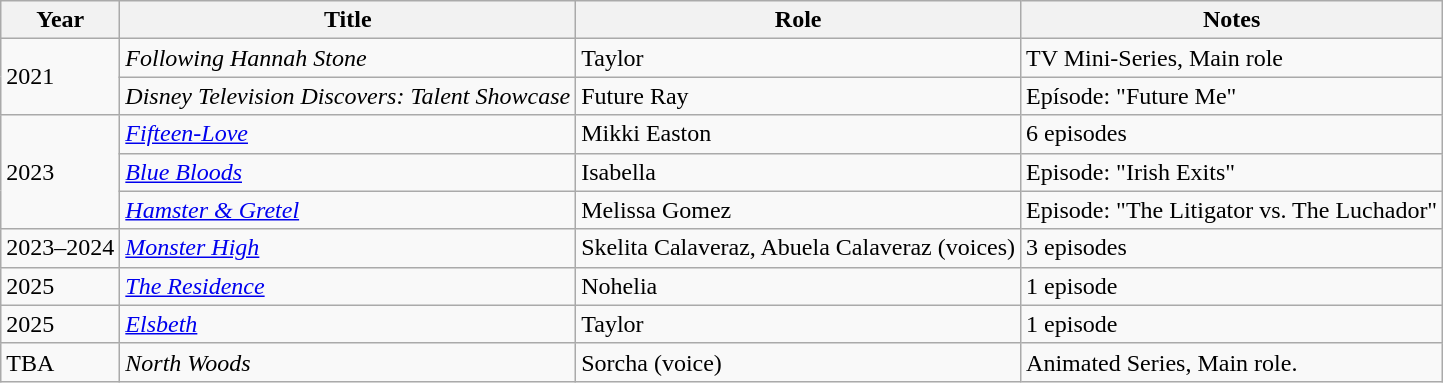<table class="wikitable sortable">
<tr>
<th scope="col">Year</th>
<th scope="col">Title</th>
<th scope="col">Role</th>
<th class="unsortable" scope="col">Notes</th>
</tr>
<tr>
<td rowspan="2">2021</td>
<td><em>Following Hannah Stone</em></td>
<td>Taylor</td>
<td>TV Mini-Series, Main role</td>
</tr>
<tr>
<td><em>Disney Television Discovers: Talent Showcase</em></td>
<td>Future Ray</td>
<td>Epísode: "Future Me"</td>
</tr>
<tr>
<td rowspan="3">2023</td>
<td><em><a href='#'>Fifteen-Love</a></em></td>
<td>Mikki Easton</td>
<td>6 episodes</td>
</tr>
<tr>
<td><em><a href='#'>Blue Bloods</a></em></td>
<td>Isabella</td>
<td>Episode: "Irish Exits"</td>
</tr>
<tr>
<td><em><a href='#'>Hamster & Gretel</a></em></td>
<td>Melissa Gomez</td>
<td>Episode: "The Litigator vs. The Luchador"</td>
</tr>
<tr>
<td>2023–2024</td>
<td><em><a href='#'>Monster High</a></em></td>
<td>Skelita Calaveraz, Abuela Calaveraz (voices)</td>
<td>3 episodes</td>
</tr>
<tr>
<td>2025</td>
<td><em><a href='#'>The Residence</a></em></td>
<td>Nohelia</td>
<td>1 episode</td>
</tr>
<tr>
<td>2025</td>
<td><em><a href='#'>Elsbeth</a></em></td>
<td>Taylor</td>
<td>1 episode</td>
</tr>
<tr>
<td>TBA</td>
<td><em>North Woods</em></td>
<td>Sorcha (voice)</td>
<td>Animated Series, Main role.</td>
</tr>
</table>
